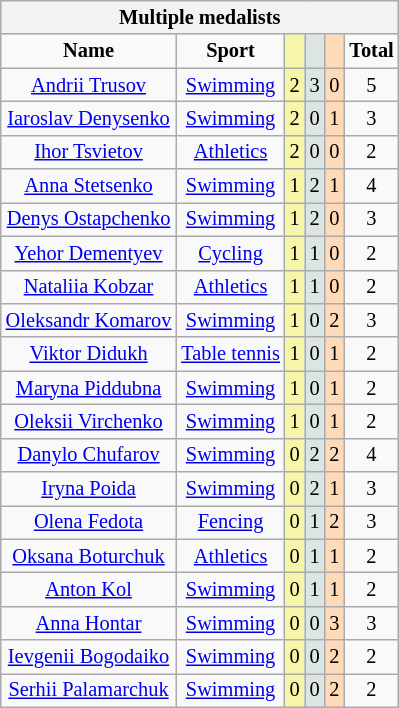<table class="wikitable" style=font-size:85%>
<tr style="background:#efefef;">
<th colspan=7>Multiple medalists</th>
</tr>
<tr align=center>
<td><strong>Name</strong></td>
<td><strong>Sport</strong></td>
<td style="background:#f7f6a8;"></td>
<td style="background:#dce5e5;"></td>
<td style="background:#ffdab9;"></td>
<td><strong>Total</strong></td>
</tr>
<tr align=center>
<td><a href='#'>Andrii Trusov</a></td>
<td><a href='#'>Swimming</a></td>
<td style="background:#f7f6a8;">2</td>
<td style="background:#dce5e5;">3</td>
<td style="background:#ffdab9;">0</td>
<td>5</td>
</tr>
<tr align=center>
<td><a href='#'>Iaroslav Denysenko</a></td>
<td><a href='#'>Swimming</a></td>
<td style="background:#f7f6a8;">2</td>
<td style="background:#dce5e5;">0</td>
<td style="background:#ffdab9;">1</td>
<td>3</td>
</tr>
<tr align=center>
<td><a href='#'>Ihor Tsvietov</a></td>
<td><a href='#'>Athletics</a></td>
<td style="background:#f7f6a8;">2</td>
<td style="background:#dce5e5;">0</td>
<td style="background:#ffdab9;">0</td>
<td>2</td>
</tr>
<tr align=center>
<td><a href='#'>Anna Stetsenko</a></td>
<td><a href='#'>Swimming</a></td>
<td style="background:#f7f6a8;">1</td>
<td style="background:#dce5e5;">2</td>
<td style="background:#ffdab9;">1</td>
<td>4</td>
</tr>
<tr align=center>
<td><a href='#'>Denys Ostapchenko</a></td>
<td><a href='#'>Swimming</a></td>
<td style="background:#f7f6a8;">1</td>
<td style="background:#dce5e5;">2</td>
<td style="background:#ffdab9;">0</td>
<td>3</td>
</tr>
<tr align=center>
<td><a href='#'>Yehor Dementyev</a></td>
<td><a href='#'>Cycling</a></td>
<td style="background:#f7f6a8;">1</td>
<td style="background:#dce5e5;">1</td>
<td style="background:#ffdab9;">0</td>
<td>2</td>
</tr>
<tr align=center>
<td><a href='#'>Nataliia Kobzar</a></td>
<td><a href='#'>Athletics</a></td>
<td style="background:#f7f6a8;">1</td>
<td style="background:#dce5e5;">1</td>
<td style="background:#ffdab9;">0</td>
<td>2</td>
</tr>
<tr align=center>
<td><a href='#'>Oleksandr Komarov</a></td>
<td><a href='#'>Swimming</a></td>
<td style="background:#f7f6a8;">1</td>
<td style="background:#dce5e5;">0</td>
<td style="background:#ffdab9;">2</td>
<td>3</td>
</tr>
<tr align=center>
<td><a href='#'>Viktor Didukh</a></td>
<td><a href='#'>Table tennis</a></td>
<td style="background:#f7f6a8;">1</td>
<td style="background:#dce5e5;">0</td>
<td style="background:#ffdab9;">1</td>
<td>2</td>
</tr>
<tr align=center>
<td><a href='#'>Maryna Piddubna</a></td>
<td><a href='#'>Swimming</a></td>
<td style="background:#f7f6a8;">1</td>
<td style="background:#dce5e5;">0</td>
<td style="background:#ffdab9;">1</td>
<td>2</td>
</tr>
<tr align=center>
<td><a href='#'>Oleksii Virchenko</a></td>
<td><a href='#'>Swimming</a></td>
<td style="background:#f7f6a8;">1</td>
<td style="background:#dce5e5;">0</td>
<td style="background:#ffdab9;">1</td>
<td>2</td>
</tr>
<tr align=center>
<td><a href='#'>Danylo Chufarov</a></td>
<td><a href='#'>Swimming</a></td>
<td style="background:#f7f6a8;">0</td>
<td style="background:#dce5e5;">2</td>
<td style="background:#ffdab9;">2</td>
<td>4</td>
</tr>
<tr align=center>
<td><a href='#'>Iryna Poida</a></td>
<td><a href='#'>Swimming</a></td>
<td style="background:#f7f6a8;">0</td>
<td style="background:#dce5e5;">2</td>
<td style="background:#ffdab9;">1</td>
<td>3</td>
</tr>
<tr align=center>
<td><a href='#'>Olena Fedota</a></td>
<td><a href='#'>Fencing</a></td>
<td style="background:#f7f6a8;">0</td>
<td style="background:#dce5e5;">1</td>
<td style="background:#ffdab9;">2</td>
<td>3</td>
</tr>
<tr align=center>
<td><a href='#'>Oksana Boturchuk</a></td>
<td><a href='#'>Athletics</a></td>
<td style="background:#f7f6a8;">0</td>
<td style="background:#dce5e5;">1</td>
<td style="background:#ffdab9;">1</td>
<td>2</td>
</tr>
<tr align=center>
<td><a href='#'>Anton Kol</a></td>
<td><a href='#'>Swimming</a></td>
<td style="background:#f7f6a8;">0</td>
<td style="background:#dce5e5;">1</td>
<td style="background:#ffdab9;">1</td>
<td>2</td>
</tr>
<tr align=center>
<td><a href='#'>Anna Hontar</a></td>
<td><a href='#'>Swimming</a></td>
<td style="background:#f7f6a8;">0</td>
<td style="background:#dce5e5;">0</td>
<td style="background:#ffdab9;">3</td>
<td>3</td>
</tr>
<tr align=center>
<td><a href='#'>Ievgenii Bogodaiko</a></td>
<td><a href='#'>Swimming</a></td>
<td style="background:#f7f6a8;">0</td>
<td style="background:#dce5e5;">0</td>
<td style="background:#ffdab9;">2</td>
<td>2</td>
</tr>
<tr align=center>
<td><a href='#'>Serhii Palamarchuk</a></td>
<td><a href='#'>Swimming</a></td>
<td style="background:#f7f6a8;">0</td>
<td style="background:#dce5e5;">0</td>
<td style="background:#ffdab9;">2</td>
<td>2</td>
</tr>
</table>
